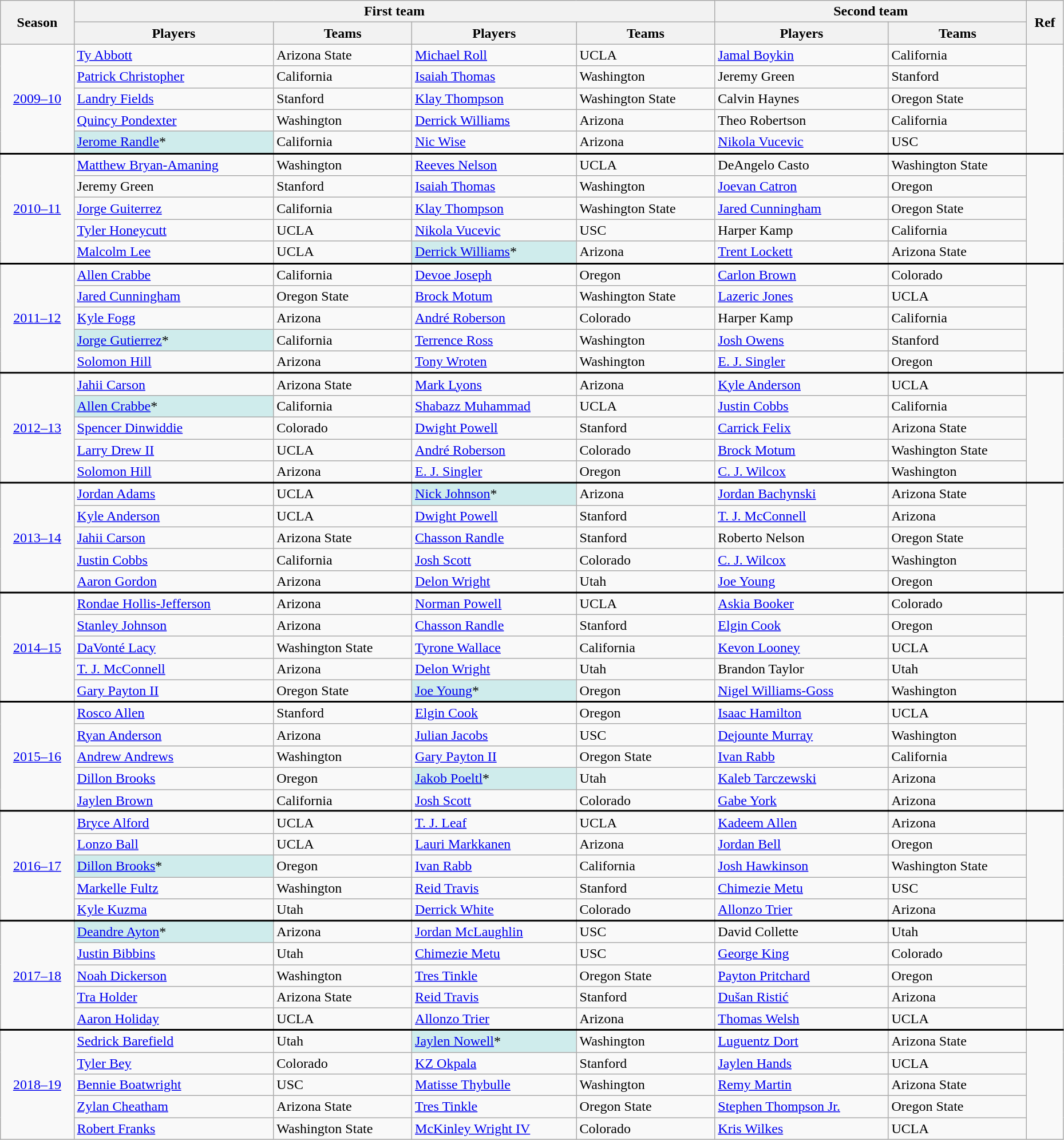<table class="wikitable" style="width:98%">
<tr>
<th rowspan=2>Season</th>
<th colspan=4>First team</th>
<th colspan=2>Second team</th>
<th rowspan=2>Ref</th>
</tr>
<tr>
<th>Players</th>
<th>Teams</th>
<th>Players</th>
<th>Teams</th>
<th>Players</th>
<th>Teams</th>
</tr>
<tr>
<td rowspan=5 style="text-align:center;"><a href='#'>2009–10</a></td>
<td><a href='#'>Ty Abbott</a></td>
<td>Arizona State</td>
<td><a href='#'>Michael Roll</a></td>
<td>UCLA</td>
<td><a href='#'>Jamal Boykin</a></td>
<td>California</td>
<td rowspan=5 style="text-align:center;"></td>
</tr>
<tr>
<td><a href='#'>Patrick Christopher</a></td>
<td>California</td>
<td><a href='#'>Isaiah Thomas</a></td>
<td>Washington</td>
<td>Jeremy Green</td>
<td>Stanford</td>
</tr>
<tr>
<td><a href='#'>Landry Fields</a></td>
<td>Stanford</td>
<td><a href='#'>Klay Thompson</a></td>
<td>Washington State</td>
<td>Calvin Haynes</td>
<td>Oregon State</td>
</tr>
<tr>
<td><a href='#'>Quincy Pondexter</a></td>
<td>Washington</td>
<td><a href='#'>Derrick Williams</a></td>
<td>Arizona</td>
<td>Theo Robertson</td>
<td>California</td>
</tr>
<tr>
<td style="background:#cfecec;"><a href='#'>Jerome Randle</a>*</td>
<td>California</td>
<td><a href='#'>Nic Wise</a></td>
<td>Arizona</td>
<td><a href='#'>Nikola Vucevic</a></td>
<td>USC</td>
</tr>
<tr style="border-top:2px solid black">
<td rowspan=5 style="text-align:center;"><a href='#'>2010–11</a></td>
<td><a href='#'>Matthew Bryan-Amaning</a></td>
<td>Washington</td>
<td><a href='#'>Reeves Nelson</a></td>
<td>UCLA</td>
<td>DeAngelo Casto</td>
<td>Washington State</td>
<td rowspan=5 style="text-align:center;"></td>
</tr>
<tr>
<td>Jeremy Green</td>
<td>Stanford</td>
<td><a href='#'>Isaiah Thomas</a></td>
<td>Washington</td>
<td><a href='#'>Joevan Catron</a></td>
<td>Oregon</td>
</tr>
<tr>
<td><a href='#'>Jorge Guiterrez</a></td>
<td>California</td>
<td><a href='#'>Klay Thompson</a></td>
<td>Washington State</td>
<td><a href='#'>Jared Cunningham</a></td>
<td>Oregon State</td>
</tr>
<tr>
<td><a href='#'>Tyler Honeycutt</a></td>
<td>UCLA</td>
<td><a href='#'>Nikola Vucevic</a></td>
<td>USC</td>
<td>Harper Kamp</td>
<td>California</td>
</tr>
<tr>
<td><a href='#'>Malcolm Lee</a></td>
<td>UCLA</td>
<td style="background:#cfecec;"><a href='#'>Derrick Williams</a>*</td>
<td>Arizona</td>
<td><a href='#'>Trent Lockett</a></td>
<td>Arizona State</td>
</tr>
<tr style="border-top:2px solid black">
<td rowspan=5 style="text-align:center;"><a href='#'>2011–12</a></td>
<td><a href='#'>Allen Crabbe</a></td>
<td>California</td>
<td><a href='#'>Devoe Joseph</a></td>
<td>Oregon</td>
<td><a href='#'>Carlon Brown</a></td>
<td>Colorado</td>
<td rowspan=5 style="text-align:center;"></td>
</tr>
<tr>
<td><a href='#'>Jared Cunningham</a></td>
<td>Oregon State</td>
<td><a href='#'>Brock Motum</a></td>
<td>Washington State</td>
<td><a href='#'>Lazeric Jones</a></td>
<td>UCLA</td>
</tr>
<tr>
<td><a href='#'>Kyle Fogg</a></td>
<td>Arizona</td>
<td><a href='#'>André Roberson</a></td>
<td>Colorado</td>
<td>Harper Kamp</td>
<td>California</td>
</tr>
<tr>
<td style="background:#cfecec;"><a href='#'>Jorge Gutierrez</a>*</td>
<td>California</td>
<td><a href='#'>Terrence Ross</a></td>
<td>Washington</td>
<td><a href='#'>Josh Owens</a></td>
<td>Stanford</td>
</tr>
<tr>
<td><a href='#'>Solomon Hill</a></td>
<td>Arizona</td>
<td><a href='#'>Tony Wroten</a></td>
<td>Washington</td>
<td><a href='#'>E. J. Singler</a></td>
<td>Oregon</td>
</tr>
<tr style="border-top:2px solid black">
<td rowspan=5 style="text-align:center;"><a href='#'>2012–13</a></td>
<td><a href='#'>Jahii Carson</a></td>
<td>Arizona State</td>
<td><a href='#'>Mark Lyons</a></td>
<td>Arizona</td>
<td><a href='#'>Kyle Anderson</a></td>
<td>UCLA</td>
<td rowspan=5 style="text-align:center;"></td>
</tr>
<tr>
<td style="background:#cfecec;"><a href='#'>Allen Crabbe</a>*</td>
<td>California</td>
<td><a href='#'>Shabazz Muhammad</a></td>
<td>UCLA</td>
<td><a href='#'>Justin Cobbs</a></td>
<td>California</td>
</tr>
<tr>
<td><a href='#'>Spencer Dinwiddie</a></td>
<td>Colorado</td>
<td><a href='#'>Dwight Powell</a></td>
<td>Stanford</td>
<td><a href='#'>Carrick Felix</a></td>
<td>Arizona State</td>
</tr>
<tr>
<td><a href='#'>Larry Drew II</a></td>
<td>UCLA</td>
<td><a href='#'>André Roberson</a></td>
<td>Colorado</td>
<td><a href='#'>Brock Motum</a></td>
<td>Washington State</td>
</tr>
<tr>
<td><a href='#'>Solomon Hill</a></td>
<td>Arizona</td>
<td><a href='#'>E. J. Singler</a></td>
<td>Oregon</td>
<td><a href='#'>C. J. Wilcox</a></td>
<td>Washington</td>
</tr>
<tr style="border-top:2px solid black">
<td rowspan=5 style="text-align:center;"><a href='#'>2013–14</a></td>
<td><a href='#'>Jordan Adams</a></td>
<td>UCLA</td>
<td style="background:#cfecec;"><a href='#'>Nick Johnson</a>*</td>
<td>Arizona</td>
<td><a href='#'>Jordan Bachynski</a></td>
<td>Arizona State</td>
<td rowspan=5 style="text-align:center;"></td>
</tr>
<tr>
<td><a href='#'>Kyle Anderson</a></td>
<td>UCLA</td>
<td><a href='#'>Dwight Powell</a></td>
<td>Stanford</td>
<td><a href='#'>T. J. McConnell</a></td>
<td>Arizona</td>
</tr>
<tr>
<td><a href='#'>Jahii Carson</a></td>
<td>Arizona State</td>
<td><a href='#'>Chasson Randle</a></td>
<td>Stanford</td>
<td>Roberto Nelson</td>
<td>Oregon State</td>
</tr>
<tr>
<td><a href='#'>Justin Cobbs</a></td>
<td>California</td>
<td><a href='#'>Josh Scott</a></td>
<td>Colorado</td>
<td><a href='#'>C. J. Wilcox</a></td>
<td>Washington</td>
</tr>
<tr>
<td><a href='#'>Aaron Gordon</a></td>
<td>Arizona</td>
<td><a href='#'>Delon Wright</a></td>
<td>Utah</td>
<td><a href='#'>Joe Young</a></td>
<td>Oregon</td>
</tr>
<tr>
</tr>
<tr style="border-top:2px solid black">
<td rowspan=5 style="text-align:center;"><a href='#'>2014–15</a></td>
<td><a href='#'>Rondae Hollis-Jefferson</a></td>
<td>Arizona</td>
<td><a href='#'>Norman Powell</a></td>
<td>UCLA</td>
<td><a href='#'>Askia Booker</a></td>
<td>Colorado</td>
<td rowspan=5 style="text-align:center;"></td>
</tr>
<tr>
<td><a href='#'>Stanley Johnson</a></td>
<td>Arizona</td>
<td><a href='#'>Chasson Randle</a></td>
<td>Stanford</td>
<td><a href='#'>Elgin Cook</a></td>
<td>Oregon</td>
</tr>
<tr>
<td><a href='#'>DaVonté Lacy</a></td>
<td>Washington State</td>
<td><a href='#'>Tyrone Wallace</a></td>
<td>California</td>
<td><a href='#'>Kevon Looney</a></td>
<td>UCLA</td>
</tr>
<tr>
<td><a href='#'>T. J. McConnell</a></td>
<td>Arizona</td>
<td><a href='#'>Delon Wright</a></td>
<td>Utah</td>
<td>Brandon Taylor</td>
<td>Utah</td>
</tr>
<tr>
<td><a href='#'>Gary Payton II</a></td>
<td>Oregon State</td>
<td style="background:#cfecec;"><a href='#'>Joe Young</a>*</td>
<td>Oregon</td>
<td><a href='#'>Nigel Williams-Goss</a></td>
<td>Washington</td>
</tr>
<tr>
</tr>
<tr style="border-top:2px solid black">
<td rowspan=5 style="text-align:center;"><a href='#'>2015–16</a></td>
<td><a href='#'>Rosco Allen</a></td>
<td>Stanford</td>
<td><a href='#'>Elgin Cook</a></td>
<td>Oregon</td>
<td><a href='#'>Isaac Hamilton</a></td>
<td>UCLA</td>
<td rowspan=5 style="text-align:center;"></td>
</tr>
<tr>
<td><a href='#'>Ryan Anderson</a></td>
<td>Arizona</td>
<td><a href='#'>Julian Jacobs</a></td>
<td>USC</td>
<td><a href='#'>Dejounte Murray</a></td>
<td>Washington</td>
</tr>
<tr>
<td><a href='#'>Andrew Andrews</a></td>
<td>Washington</td>
<td><a href='#'>Gary Payton II</a></td>
<td>Oregon State</td>
<td><a href='#'>Ivan Rabb</a></td>
<td>California</td>
</tr>
<tr>
<td><a href='#'>Dillon Brooks</a></td>
<td>Oregon</td>
<td bgcolor=#cfecec><a href='#'>Jakob Poeltl</a>*</td>
<td>Utah</td>
<td><a href='#'>Kaleb Tarczewski</a></td>
<td>Arizona</td>
</tr>
<tr>
<td><a href='#'>Jaylen Brown</a></td>
<td>California</td>
<td><a href='#'>Josh Scott</a></td>
<td>Colorado</td>
<td><a href='#'>Gabe York</a></td>
<td>Arizona</td>
</tr>
<tr>
</tr>
<tr style="border-top:2px solid black">
<td rowspan=5 style="text-align:center;"><a href='#'>2016–17</a></td>
<td><a href='#'>Bryce Alford</a></td>
<td>UCLA</td>
<td><a href='#'>T. J. Leaf</a></td>
<td>UCLA</td>
<td><a href='#'>Kadeem Allen</a></td>
<td>Arizona</td>
<td rowspan="5" style="text-align:center;"></td>
</tr>
<tr>
<td><a href='#'>Lonzo Ball</a></td>
<td>UCLA</td>
<td><a href='#'>Lauri Markkanen</a></td>
<td>Arizona</td>
<td><a href='#'>Jordan Bell</a></td>
<td>Oregon</td>
</tr>
<tr>
<td style="background:#cfecec;"><a href='#'>Dillon Brooks</a>*</td>
<td>Oregon</td>
<td><a href='#'>Ivan Rabb</a></td>
<td>California</td>
<td><a href='#'>Josh Hawkinson</a></td>
<td>Washington State</td>
</tr>
<tr>
<td><a href='#'>Markelle Fultz</a></td>
<td>Washington</td>
<td><a href='#'>Reid Travis</a></td>
<td>Stanford</td>
<td><a href='#'>Chimezie Metu</a></td>
<td>USC</td>
</tr>
<tr>
<td><a href='#'>Kyle Kuzma</a></td>
<td>Utah</td>
<td><a href='#'>Derrick White</a></td>
<td>Colorado</td>
<td><a href='#'>Allonzo Trier</a></td>
<td>Arizona</td>
</tr>
<tr>
</tr>
<tr style="border-top:2px solid black">
<td rowspan="5" style="text-align:center;"><a href='#'>2017–18</a></td>
<td style="background:#cfecec;"><a href='#'>Deandre Ayton</a>*</td>
<td>Arizona</td>
<td><a href='#'>Jordan McLaughlin</a></td>
<td>USC</td>
<td>David Collette</td>
<td>Utah</td>
<td rowspan="5" style="text-align:center;"></td>
</tr>
<tr>
<td><a href='#'>Justin Bibbins</a></td>
<td>Utah</td>
<td><a href='#'>Chimezie Metu</a></td>
<td>USC</td>
<td><a href='#'>George King</a></td>
<td>Colorado</td>
</tr>
<tr>
<td><a href='#'>Noah Dickerson</a></td>
<td>Washington</td>
<td><a href='#'>Tres Tinkle</a></td>
<td>Oregon State</td>
<td><a href='#'>Payton Pritchard</a></td>
<td>Oregon</td>
</tr>
<tr>
<td><a href='#'>Tra Holder</a></td>
<td>Arizona State</td>
<td><a href='#'>Reid Travis</a></td>
<td>Stanford</td>
<td><a href='#'>Dušan Ristić</a></td>
<td>Arizona</td>
</tr>
<tr>
<td><a href='#'>Aaron Holiday</a></td>
<td>UCLA</td>
<td><a href='#'>Allonzo Trier</a></td>
<td>Arizona</td>
<td><a href='#'>Thomas Welsh</a></td>
<td>UCLA</td>
</tr>
<tr>
</tr>
<tr style="border-top:2px solid black">
<td rowspan="5" style="text-align:center;"><a href='#'>2018–19</a></td>
<td><a href='#'>Sedrick Barefield</a></td>
<td>Utah</td>
<td style="background:#cfecec;"><a href='#'>Jaylen Nowell</a>*</td>
<td>Washington</td>
<td><a href='#'>Luguentz Dort</a></td>
<td>Arizona State</td>
<td rowspan="5" style="text-align:center;"></td>
</tr>
<tr>
<td><a href='#'>Tyler Bey</a></td>
<td>Colorado</td>
<td><a href='#'>KZ Okpala</a></td>
<td>Stanford</td>
<td><a href='#'>Jaylen Hands</a></td>
<td>UCLA</td>
</tr>
<tr>
<td><a href='#'>Bennie Boatwright</a></td>
<td>USC</td>
<td><a href='#'>Matisse Thybulle</a></td>
<td>Washington</td>
<td><a href='#'>Remy Martin</a></td>
<td>Arizona State</td>
</tr>
<tr>
<td><a href='#'>Zylan Cheatham</a></td>
<td>Arizona State</td>
<td><a href='#'>Tres Tinkle</a></td>
<td>Oregon State</td>
<td><a href='#'>Stephen Thompson Jr.</a></td>
<td>Oregon State</td>
</tr>
<tr>
<td><a href='#'>Robert Franks</a></td>
<td>Washington State</td>
<td><a href='#'>McKinley Wright IV</a></td>
<td>Colorado</td>
<td><a href='#'>Kris Wilkes</a></td>
<td>UCLA</td>
</tr>
</table>
